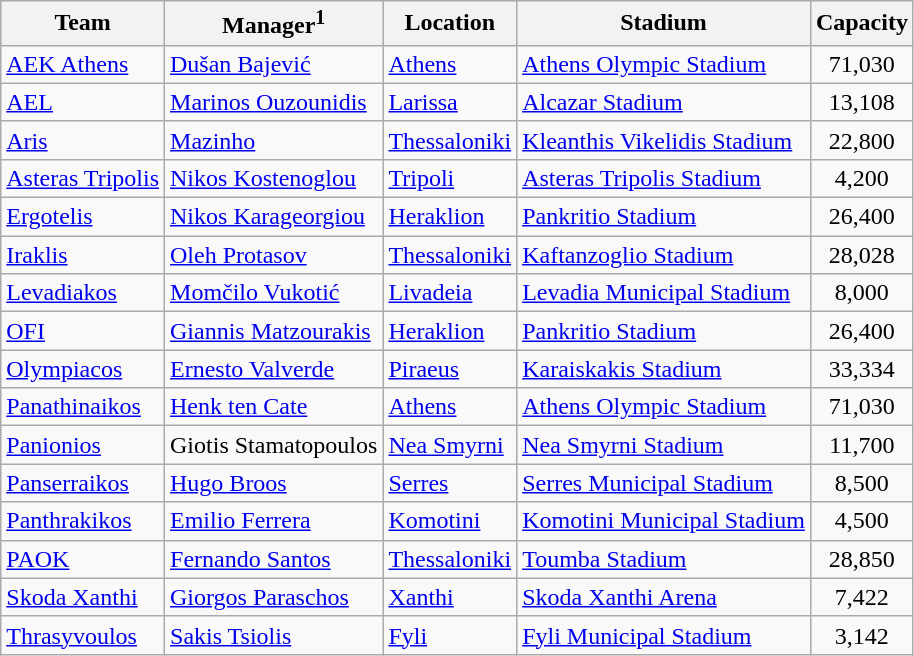<table class="wikitable sortable" style="text-align: left;">
<tr>
<th>Team</th>
<th>Manager<sup>1</sup></th>
<th>Location</th>
<th>Stadium</th>
<th>Capacity</th>
</tr>
<tr>
<td><a href='#'>AEK Athens</a></td>
<td> <a href='#'>Dušan Bajević</a></td>
<td><a href='#'>Athens</a></td>
<td><a href='#'>Athens Olympic Stadium</a></td>
<td align="center">71,030</td>
</tr>
<tr>
<td><a href='#'>AEL</a></td>
<td> <a href='#'>Marinos Ouzounidis</a></td>
<td><a href='#'>Larissa</a></td>
<td><a href='#'>Alcazar Stadium</a></td>
<td align="center">13,108</td>
</tr>
<tr>
<td><a href='#'>Aris</a></td>
<td> <a href='#'>Mazinho</a></td>
<td><a href='#'>Thessaloniki</a></td>
<td><a href='#'>Kleanthis Vikelidis Stadium</a></td>
<td align="center">22,800</td>
</tr>
<tr>
<td><a href='#'>Asteras Tripolis</a></td>
<td> <a href='#'>Nikos Kostenoglou</a></td>
<td><a href='#'>Tripoli</a></td>
<td><a href='#'>Asteras Tripolis Stadium</a></td>
<td align="center">4,200</td>
</tr>
<tr>
<td><a href='#'>Ergotelis</a></td>
<td> <a href='#'>Nikos Karageorgiou</a></td>
<td><a href='#'>Heraklion</a></td>
<td><a href='#'>Pankritio Stadium</a></td>
<td align="center">26,400</td>
</tr>
<tr>
<td><a href='#'>Iraklis</a></td>
<td> <a href='#'>Oleh Protasov</a></td>
<td><a href='#'>Thessaloniki</a></td>
<td><a href='#'>Kaftanzoglio Stadium</a></td>
<td align="center">28,028</td>
</tr>
<tr>
<td><a href='#'>Levadiakos</a></td>
<td> <a href='#'>Momčilo Vukotić</a></td>
<td><a href='#'>Livadeia</a></td>
<td><a href='#'>Levadia Municipal Stadium</a></td>
<td align="center">8,000</td>
</tr>
<tr>
<td><a href='#'>OFI</a></td>
<td> <a href='#'>Giannis Matzourakis</a></td>
<td><a href='#'>Heraklion</a></td>
<td><a href='#'>Pankritio Stadium</a></td>
<td align="center">26,400</td>
</tr>
<tr>
<td><a href='#'>Olympiacos</a></td>
<td> <a href='#'>Ernesto Valverde</a></td>
<td><a href='#'>Piraeus</a></td>
<td><a href='#'>Karaiskakis Stadium</a></td>
<td align="center">33,334</td>
</tr>
<tr>
<td><a href='#'>Panathinaikos</a></td>
<td> <a href='#'>Henk ten Cate</a></td>
<td><a href='#'>Athens</a></td>
<td><a href='#'>Athens Olympic Stadium</a></td>
<td align="center">71,030</td>
</tr>
<tr>
<td><a href='#'>Panionios</a></td>
<td> Giotis Stamatopoulos</td>
<td><a href='#'>Nea Smyrni</a></td>
<td><a href='#'>Nea Smyrni Stadium</a></td>
<td align="center">11,700</td>
</tr>
<tr>
<td><a href='#'>Panserraikos</a></td>
<td> <a href='#'>Hugo Broos</a></td>
<td><a href='#'>Serres</a></td>
<td><a href='#'>Serres Municipal Stadium</a></td>
<td align="center">8,500</td>
</tr>
<tr>
<td><a href='#'>Panthrakikos</a></td>
<td> <a href='#'>Emilio Ferrera</a></td>
<td><a href='#'>Komotini</a></td>
<td><a href='#'>Komotini Municipal Stadium</a></td>
<td align="center">4,500</td>
</tr>
<tr>
<td><a href='#'>PAOK</a></td>
<td> <a href='#'>Fernando Santos</a></td>
<td><a href='#'>Thessaloniki</a></td>
<td><a href='#'>Toumba Stadium</a></td>
<td align="center">28,850</td>
</tr>
<tr>
<td><a href='#'>Skoda Xanthi</a></td>
<td> <a href='#'>Giorgos Paraschos</a></td>
<td><a href='#'>Xanthi</a></td>
<td><a href='#'>Skoda Xanthi Arena</a></td>
<td align="center">7,422</td>
</tr>
<tr>
<td><a href='#'>Thrasyvoulos</a></td>
<td> <a href='#'>Sakis Tsiolis</a></td>
<td><a href='#'>Fyli</a></td>
<td><a href='#'>Fyli Municipal Stadium</a></td>
<td align="center">3,142</td>
</tr>
</table>
